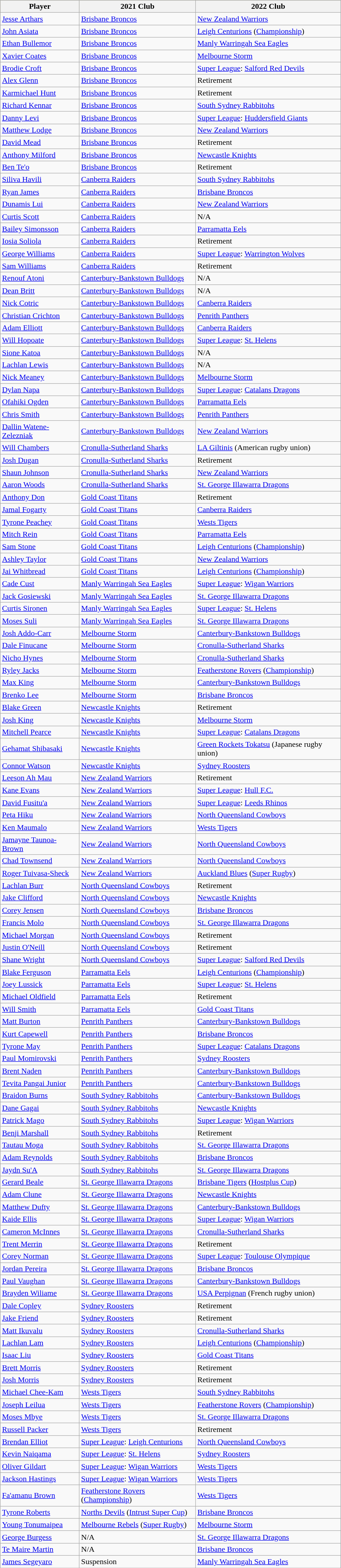<table class="wikitable sortable" style="width:700px;">
<tr bgcolor=#bdb76b>
<th>Player</th>
<th>2021 Club</th>
<th>2022 Club</th>
</tr>
<tr>
<td data-sort-value="Arthars, Jesse"><a href='#'>Jesse Arthars</a></td>
<td> <a href='#'>Brisbane Broncos</a></td>
<td> <a href='#'>New Zealand Warriors</a></td>
</tr>
<tr>
<td data-sort-value="Asiata, John"><a href='#'>John Asiata</a></td>
<td> <a href='#'>Brisbane Broncos</a></td>
<td> <a href='#'>Leigh Centurions</a> (<a href='#'>Championship</a>)</td>
</tr>
<tr>
<td data-sort-value="Bullemor, Ethan"><a href='#'>Ethan Bullemor</a></td>
<td> <a href='#'>Brisbane Broncos</a></td>
<td> <a href='#'>Manly Warringah Sea Eagles</a></td>
</tr>
<tr>
<td data-sort-value="Coates, Xavier"><a href='#'>Xavier Coates</a></td>
<td> <a href='#'>Brisbane Broncos</a></td>
<td> <a href='#'>Melbourne Storm</a></td>
</tr>
<tr>
<td data-sort-value="Croft, Brodie"><a href='#'>Brodie Croft</a></td>
<td> <a href='#'>Brisbane Broncos</a></td>
<td> <a href='#'>Super League</a>: <a href='#'>Salford Red Devils</a></td>
</tr>
<tr>
<td data-sort-value="Glenn, Alex"><a href='#'>Alex Glenn</a></td>
<td> <a href='#'>Brisbane Broncos</a></td>
<td>Retirement</td>
</tr>
<tr>
<td data-sort-value="Hunt, Karmichael"><a href='#'>Karmichael Hunt</a></td>
<td> <a href='#'>Brisbane Broncos</a></td>
<td>Retirement</td>
</tr>
<tr>
<td data-sort-value="Kennar, Richard"><a href='#'>Richard Kennar</a></td>
<td> <a href='#'>Brisbane Broncos</a></td>
<td> <a href='#'>South Sydney Rabbitohs</a></td>
</tr>
<tr>
<td data-sort-value="Levi, Danny"><a href='#'>Danny Levi</a></td>
<td> <a href='#'>Brisbane Broncos</a></td>
<td> <a href='#'>Super League</a>: <a href='#'>Huddersfield Giants</a></td>
</tr>
<tr>
<td data-sort-value="Lodge, Matthew"><a href='#'>Matthew Lodge</a></td>
<td> <a href='#'>Brisbane Broncos</a></td>
<td> <a href='#'>New Zealand Warriors</a></td>
</tr>
<tr>
<td data-sort-value="Mead, David"><a href='#'>David Mead</a></td>
<td> <a href='#'>Brisbane Broncos</a></td>
<td>Retirement</td>
</tr>
<tr>
<td data-sort-value="Milford, Anthony"><a href='#'>Anthony Milford</a></td>
<td> <a href='#'>Brisbane Broncos</a></td>
<td> <a href='#'>Newcastle Knights</a></td>
</tr>
<tr>
<td data-sort-value="Te'o, Ben"><a href='#'>Ben Te'o</a></td>
<td> <a href='#'>Brisbane Broncos</a></td>
<td>Retirement</td>
</tr>
<tr>
<td data-sort-value="Havili, Siliva"><a href='#'>Siliva Havili</a></td>
<td> <a href='#'>Canberra Raiders</a></td>
<td> <a href='#'>South Sydney Rabbitohs</a></td>
</tr>
<tr>
<td data-sort-value="James, Ryan"><a href='#'>Ryan James</a></td>
<td> <a href='#'>Canberra Raiders</a></td>
<td> <a href='#'>Brisbane Broncos</a></td>
</tr>
<tr>
<td data-sort-value="Lui, Dunamis"><a href='#'>Dunamis Lui</a></td>
<td> <a href='#'>Canberra Raiders</a></td>
<td> <a href='#'>New Zealand Warriors</a></td>
</tr>
<tr>
<td data-sort-value="Scott, Curtis"><a href='#'>Curtis Scott</a></td>
<td> <a href='#'>Canberra Raiders</a></td>
<td>N/A</td>
</tr>
<tr>
<td data-sort-value="Simonsson, Bailey"><a href='#'>Bailey Simonsson</a></td>
<td> <a href='#'>Canberra Raiders</a></td>
<td> <a href='#'>Parramatta Eels</a></td>
</tr>
<tr>
<td data-sort-value="Soliola, Iosia"><a href='#'>Iosia Soliola</a></td>
<td> <a href='#'>Canberra Raiders</a></td>
<td>Retirement</td>
</tr>
<tr>
<td data-sort-value="Williams, George"><a href='#'>George Williams</a></td>
<td> <a href='#'>Canberra Raiders</a></td>
<td> <a href='#'>Super League</a>: <a href='#'>Warrington Wolves</a></td>
</tr>
<tr>
<td data-sort-value="Williams, Sam"><a href='#'>Sam Williams</a></td>
<td> <a href='#'>Canberra Raiders</a></td>
<td>Retirement</td>
</tr>
<tr>
<td data-sort-value="Atoni, Renouf"><a href='#'>Renouf Atoni</a></td>
<td> <a href='#'>Canterbury-Bankstown Bulldogs</a></td>
<td>N/A</td>
</tr>
<tr>
<td data-sort-value="Britt, Dean"><a href='#'>Dean Britt</a></td>
<td> <a href='#'>Canterbury-Bankstown Bulldogs</a></td>
<td>N/A</td>
</tr>
<tr>
<td data-sort-value="Cotric, Nick"><a href='#'>Nick Cotric</a></td>
<td> <a href='#'>Canterbury-Bankstown Bulldogs</a></td>
<td> <a href='#'>Canberra Raiders</a></td>
</tr>
<tr>
<td data-sort-value="Crichton, Christian"><a href='#'>Christian Crichton</a></td>
<td> <a href='#'>Canterbury-Bankstown Bulldogs</a></td>
<td> <a href='#'>Penrith Panthers</a></td>
</tr>
<tr>
<td data-sort-value="Elliott, Adam"><a href='#'>Adam Elliott</a></td>
<td> <a href='#'>Canterbury-Bankstown Bulldogs</a></td>
<td> <a href='#'>Canberra Raiders</a></td>
</tr>
<tr>
<td data-sort-value="Hopoate, Will"><a href='#'>Will Hopoate</a></td>
<td> <a href='#'>Canterbury-Bankstown Bulldogs</a></td>
<td> <a href='#'>Super League</a>: <a href='#'>St. Helens</a></td>
</tr>
<tr>
<td data-sort-value="Katoa, Sione"><a href='#'>Sione Katoa</a></td>
<td> <a href='#'>Canterbury-Bankstown Bulldogs</a></td>
<td>N/A</td>
</tr>
<tr>
<td data-sort-value="Lewis, Lachlan"><a href='#'>Lachlan Lewis</a></td>
<td> <a href='#'>Canterbury-Bankstown Bulldogs</a></td>
<td>N/A</td>
</tr>
<tr>
<td data-sort-value="Meaney, Nick"><a href='#'>Nick Meaney</a></td>
<td> <a href='#'>Canterbury-Bankstown Bulldogs</a></td>
<td> <a href='#'>Melbourne Storm</a></td>
</tr>
<tr>
<td data-sort-value="Napa, Dylan"><a href='#'>Dylan Napa</a></td>
<td> <a href='#'>Canterbury-Bankstown Bulldogs</a></td>
<td> <a href='#'>Super League</a>: <a href='#'>Catalans Dragons</a></td>
</tr>
<tr>
<td data-sort-value="Ogden, Ofahiki"><a href='#'>Ofahiki Ogden</a></td>
<td> <a href='#'>Canterbury-Bankstown Bulldogs</a></td>
<td> <a href='#'>Parramatta Eels</a></td>
</tr>
<tr>
<td data-sort-value="Smith, Chris"><a href='#'>Chris Smith</a></td>
<td> <a href='#'>Canterbury-Bankstown Bulldogs</a></td>
<td> <a href='#'>Penrith Panthers</a></td>
</tr>
<tr>
<td data-sort-value="Watene-Zelezniak, Dallin"><a href='#'>Dallin Watene-Zelezniak</a></td>
<td> <a href='#'>Canterbury-Bankstown Bulldogs</a></td>
<td> <a href='#'>New Zealand Warriors</a></td>
</tr>
<tr>
<td data-sort-value="Chambers, Will"><a href='#'>Will Chambers</a></td>
<td> <a href='#'>Cronulla-Sutherland Sharks</a></td>
<td><a href='#'>LA Giltinis</a> (American rugby union)</td>
</tr>
<tr>
<td data-sort-value="Dugan, Josh"><a href='#'>Josh Dugan</a></td>
<td> <a href='#'>Cronulla-Sutherland Sharks</a></td>
<td>Retirement</td>
</tr>
<tr>
<td data-sort-value="Johnson, Shaun"><a href='#'>Shaun Johnson</a></td>
<td> <a href='#'>Cronulla-Sutherland Sharks</a></td>
<td> <a href='#'>New Zealand Warriors</a></td>
</tr>
<tr>
<td data-sort-value="Woods, Aaron"><a href='#'>Aaron Woods</a></td>
<td> <a href='#'>Cronulla-Sutherland Sharks</a></td>
<td> <a href='#'>St. George Illawarra Dragons</a></td>
</tr>
<tr>
<td data-sort-value="Don, Anthony"><a href='#'>Anthony Don</a></td>
<td> <a href='#'>Gold Coast Titans</a></td>
<td>Retirement</td>
</tr>
<tr>
<td data-sort-value="Fogarty, Jamal"><a href='#'>Jamal Fogarty</a></td>
<td> <a href='#'>Gold Coast Titans</a></td>
<td> <a href='#'>Canberra Raiders</a></td>
</tr>
<tr>
<td data-sort-value="Peachey, Tyrone"><a href='#'>Tyrone Peachey</a></td>
<td> <a href='#'>Gold Coast Titans</a></td>
<td> <a href='#'>Wests Tigers</a></td>
</tr>
<tr>
<td data-sort-value="Rein, Mitch"><a href='#'>Mitch Rein</a></td>
<td> <a href='#'>Gold Coast Titans</a></td>
<td> <a href='#'>Parramatta Eels</a></td>
</tr>
<tr>
<td data-sort-value="Stone, Sam"><a href='#'>Sam Stone</a></td>
<td> <a href='#'>Gold Coast Titans</a></td>
<td> <a href='#'>Leigh Centurions</a> (<a href='#'>Championship</a>)</td>
</tr>
<tr>
<td data-sort-value="Taylor, Ashley"><a href='#'>Ashley Taylor</a></td>
<td> <a href='#'>Gold Coast Titans</a></td>
<td> <a href='#'>New Zealand Warriors</a></td>
</tr>
<tr>
<td data-sort-value="Whitbread, Jai"><a href='#'>Jai Whitbread</a></td>
<td> <a href='#'>Gold Coast Titans</a></td>
<td> <a href='#'>Leigh Centurions</a> (<a href='#'>Championship</a>)</td>
</tr>
<tr>
<td data-sort-value="Cust, Cade"><a href='#'>Cade Cust</a></td>
<td> <a href='#'>Manly Warringah Sea Eagles</a></td>
<td> <a href='#'>Super League</a>: <a href='#'>Wigan Warriors</a></td>
</tr>
<tr>
<td data-sort-value="Gosiewski, Jack"><a href='#'>Jack Gosiewski</a></td>
<td> <a href='#'>Manly Warringah Sea Eagles</a></td>
<td> <a href='#'>St. George Illawarra Dragons</a></td>
</tr>
<tr>
<td data-sort-value="Sironen, Curtis"><a href='#'>Curtis Sironen</a></td>
<td> <a href='#'>Manly Warringah Sea Eagles</a></td>
<td> <a href='#'>Super League</a>: <a href='#'>St. Helens</a></td>
</tr>
<tr>
<td data-sort-value="Suli, Moses"><a href='#'>Moses Suli</a></td>
<td> <a href='#'>Manly Warringah Sea Eagles</a></td>
<td> <a href='#'>St. George Illawarra Dragons</a></td>
</tr>
<tr>
<td data-sort-value="Addo-Carr, Josh"><a href='#'>Josh Addo-Carr</a></td>
<td> <a href='#'>Melbourne Storm</a></td>
<td> <a href='#'>Canterbury-Bankstown Bulldogs</a></td>
</tr>
<tr>
<td data-sort-value="Finucane, Dale"><a href='#'>Dale Finucane</a></td>
<td> <a href='#'>Melbourne Storm</a></td>
<td> <a href='#'>Cronulla-Sutherland Sharks</a></td>
</tr>
<tr>
<td data-sort-value="Hynes, Nicho"><a href='#'>Nicho Hynes</a></td>
<td> <a href='#'>Melbourne Storm</a></td>
<td> <a href='#'>Cronulla-Sutherland Sharks</a></td>
</tr>
<tr>
<td data-sort-value="Jacks, Ryley"><a href='#'>Ryley Jacks</a></td>
<td> <a href='#'>Melbourne Storm</a></td>
<td> <a href='#'>Featherstone Rovers</a> (<a href='#'>Championship</a>)</td>
</tr>
<tr>
<td data-sort-value="King, Max"><a href='#'>Max King</a></td>
<td> <a href='#'>Melbourne Storm</a></td>
<td> <a href='#'>Canterbury-Bankstown Bulldogs</a></td>
</tr>
<tr>
<td data-sort-value="Lee, Brenko"><a href='#'>Brenko Lee</a></td>
<td> <a href='#'>Melbourne Storm</a></td>
<td> <a href='#'>Brisbane Broncos</a></td>
</tr>
<tr>
<td data-sort-value="Green, Blake"><a href='#'>Blake Green</a></td>
<td> <a href='#'>Newcastle Knights</a></td>
<td>Retirement</td>
</tr>
<tr>
<td data-sort-value="King, Josh"><a href='#'>Josh King</a></td>
<td> <a href='#'>Newcastle Knights</a></td>
<td> <a href='#'>Melbourne Storm</a></td>
</tr>
<tr>
<td data-sort-value="Pearce, Mitchell"><a href='#'>Mitchell Pearce</a></td>
<td> <a href='#'>Newcastle Knights</a></td>
<td> <a href='#'>Super League</a>: <a href='#'>Catalans Dragons</a></td>
</tr>
<tr>
<td data-sort-value="Shibasaki, Gehamat"><a href='#'>Gehamat Shibasaki</a></td>
<td> <a href='#'>Newcastle Knights</a></td>
<td><a href='#'>Green Rockets Tokatsu</a> (Japanese rugby union)</td>
</tr>
<tr>
<td data-sort-value="Watson, Connor"><a href='#'>Connor Watson</a></td>
<td> <a href='#'>Newcastle Knights</a></td>
<td> <a href='#'>Sydney Roosters</a></td>
</tr>
<tr>
<td data-sort-value="Ah Mau, Leeson"><a href='#'>Leeson Ah Mau</a></td>
<td> <a href='#'>New Zealand Warriors</a></td>
<td>Retirement</td>
</tr>
<tr>
<td data-sort-value="Evans, Kane"><a href='#'>Kane Evans</a></td>
<td> <a href='#'>New Zealand Warriors</a></td>
<td> <a href='#'>Super League</a>: <a href='#'>Hull F.C.</a></td>
</tr>
<tr>
<td data-sort-value="Fusitu'a, David"><a href='#'>David Fusitu'a</a></td>
<td> <a href='#'>New Zealand Warriors</a></td>
<td> <a href='#'>Super League</a>: <a href='#'>Leeds Rhinos</a></td>
</tr>
<tr>
<td data-sort-value="Hiku, Peta"><a href='#'>Peta Hiku</a></td>
<td> <a href='#'>New Zealand Warriors</a></td>
<td> <a href='#'>North Queensland Cowboys</a></td>
</tr>
<tr>
<td data-sort-value="Maumalo, Ken"><a href='#'>Ken Maumalo</a></td>
<td> <a href='#'>New Zealand Warriors</a></td>
<td> <a href='#'>Wests Tigers</a></td>
</tr>
<tr>
<td data-sort-value="Taunoa-Brown, Jamayne"><a href='#'>Jamayne Taunoa-Brown</a></td>
<td> <a href='#'>New Zealand Warriors</a></td>
<td> <a href='#'>North Queensland Cowboys</a></td>
</tr>
<tr>
<td data-sort-value="Townsend, Chad"><a href='#'>Chad Townsend</a></td>
<td> <a href='#'>New Zealand Warriors</a></td>
<td> <a href='#'>North Queensland Cowboys</a></td>
</tr>
<tr>
<td data-sort-value="Tuivasa-Sheck, Roger"><a href='#'>Roger Tuivasa-Sheck</a></td>
<td> <a href='#'>New Zealand Warriors</a></td>
<td><a href='#'>Auckland Blues</a> (<a href='#'>Super Rugby</a>)</td>
</tr>
<tr>
<td data-sort-value="Burr, Lachlan"><a href='#'>Lachlan Burr</a></td>
<td> <a href='#'>North Queensland Cowboys</a></td>
<td>Retirement</td>
</tr>
<tr>
<td data-sort-value="Clifford, Jake"><a href='#'>Jake Clifford</a></td>
<td> <a href='#'>North Queensland Cowboys</a></td>
<td> <a href='#'>Newcastle Knights</a></td>
</tr>
<tr>
<td data-sort-value="Jensen, Corey"><a href='#'>Corey Jensen</a></td>
<td> <a href='#'>North Queensland Cowboys</a></td>
<td> <a href='#'>Brisbane Broncos</a></td>
</tr>
<tr>
<td data-sort-value="Molo, Francis"><a href='#'>Francis Molo</a></td>
<td> <a href='#'>North Queensland Cowboys</a></td>
<td> <a href='#'>St. George Illawarra Dragons</a></td>
</tr>
<tr>
<td data-sort-value="Morgan, Michael"><a href='#'>Michael Morgan</a></td>
<td> <a href='#'>North Queensland Cowboys</a></td>
<td>Retirement</td>
</tr>
<tr>
<td data-sort-value="O'Neill, Justin"><a href='#'>Justin O'Neill</a></td>
<td> <a href='#'>North Queensland Cowboys</a></td>
<td>Retirement</td>
</tr>
<tr>
<td data-sort-value="Wright, Shane"><a href='#'>Shane Wright</a></td>
<td> <a href='#'>North Queensland Cowboys</a></td>
<td> <a href='#'>Super League</a>: <a href='#'>Salford Red Devils</a></td>
</tr>
<tr>
<td data-sort-value="Ferguson, Blake"><a href='#'>Blake Ferguson</a></td>
<td> <a href='#'>Parramatta Eels</a></td>
<td> <a href='#'>Leigh Centurions</a> (<a href='#'>Championship</a>)</td>
</tr>
<tr>
<td data-sort-value="Lussick, Joey"><a href='#'>Joey Lussick</a></td>
<td> <a href='#'>Parramatta Eels</a></td>
<td> <a href='#'>Super League</a>: <a href='#'>St. Helens</a></td>
</tr>
<tr>
<td data-sort-value="Oldfield, Michael"><a href='#'>Michael Oldfield</a></td>
<td> <a href='#'>Parramatta Eels</a></td>
<td>Retirement</td>
</tr>
<tr>
<td data-sort-value="Smith, Will"><a href='#'>Will Smith</a></td>
<td> <a href='#'>Parramatta Eels</a></td>
<td> <a href='#'>Gold Coast Titans</a></td>
</tr>
<tr>
<td data-sort-value="Burton, Matt"><a href='#'>Matt Burton</a></td>
<td> <a href='#'>Penrith Panthers</a></td>
<td> <a href='#'>Canterbury-Bankstown Bulldogs</a></td>
</tr>
<tr>
<td data-sort-value="Capewell, Kurt"><a href='#'>Kurt Capewell</a></td>
<td> <a href='#'>Penrith Panthers</a></td>
<td> <a href='#'>Brisbane Broncos</a></td>
</tr>
<tr>
<td data-sort-value="May, Tyrone"><a href='#'>Tyrone May</a></td>
<td> <a href='#'>Penrith Panthers</a></td>
<td> <a href='#'>Super League</a>: <a href='#'>Catalans Dragons</a></td>
</tr>
<tr>
<td data-sort-value="Momirovski, Paul"><a href='#'>Paul Momirovski</a></td>
<td> <a href='#'>Penrith Panthers</a></td>
<td> <a href='#'>Sydney Roosters</a></td>
</tr>
<tr>
<td data-sort-value="Naden, Brent"><a href='#'>Brent Naden</a></td>
<td> <a href='#'>Penrith Panthers</a></td>
<td> <a href='#'>Canterbury-Bankstown Bulldogs</a></td>
</tr>
<tr>
<td data-sort-value="Pangai Junior, Tevita"><a href='#'>Tevita Pangai Junior</a></td>
<td> <a href='#'>Penrith Panthers</a></td>
<td> <a href='#'>Canterbury-Bankstown Bulldogs</a></td>
</tr>
<tr>
<td data-sort-value="Burns, Braidon"><a href='#'>Braidon Burns</a></td>
<td> <a href='#'>South Sydney Rabbitohs</a></td>
<td> <a href='#'>Canterbury-Bankstown Bulldogs</a></td>
</tr>
<tr>
<td data-sort-value="Gagai, Dane"><a href='#'>Dane Gagai</a></td>
<td> <a href='#'>South Sydney Rabbitohs</a></td>
<td> <a href='#'>Newcastle Knights</a></td>
</tr>
<tr>
<td data-sort-value="Mago, Patrick"><a href='#'>Patrick Mago</a></td>
<td> <a href='#'>South Sydney Rabbitohs</a></td>
<td> <a href='#'>Super League</a>: <a href='#'>Wigan Warriors</a></td>
</tr>
<tr>
<td data-sort-value="Marshall, Benji"><a href='#'>Benji Marshall</a></td>
<td> <a href='#'>South Sydney Rabbitohs</a></td>
<td>Retirement</td>
</tr>
<tr>
<td data-sort-value="Moga, Tautau"><a href='#'>Tautau Moga</a></td>
<td> <a href='#'>South Sydney Rabbitohs</a></td>
<td> <a href='#'>St. George Illawarra Dragons</a></td>
</tr>
<tr>
<td data-sort-value="Reynolds, Adam"><a href='#'>Adam Reynolds</a></td>
<td> <a href='#'>South Sydney Rabbitohs</a></td>
<td> <a href='#'>Brisbane Broncos</a></td>
</tr>
<tr>
<td data-sort-value="Su'A, Jaydn"><a href='#'>Jaydn Su'A</a></td>
<td> <a href='#'>South Sydney Rabbitohs</a></td>
<td> <a href='#'>St. George Illawarra Dragons</a></td>
</tr>
<tr>
<td data-sort-value="Beale, Gerard"><a href='#'>Gerard Beale</a></td>
<td> <a href='#'>St. George Illawarra Dragons</a></td>
<td><a href='#'>Brisbane Tigers</a> (<a href='#'>Hostplus Cup</a>)</td>
</tr>
<tr>
<td data-sort-value="Clune, Adam"><a href='#'>Adam Clune</a></td>
<td> <a href='#'>St. George Illawarra Dragons</a></td>
<td> <a href='#'>Newcastle Knights</a></td>
</tr>
<tr>
<td data-sort-value="Dufty, Matthew"><a href='#'>Matthew Dufty</a></td>
<td> <a href='#'>St. George Illawarra Dragons</a></td>
<td> <a href='#'>Canterbury-Bankstown Bulldogs</a></td>
</tr>
<tr>
<td data-sort-value="Ellis, Kaide"><a href='#'>Kaide Ellis</a></td>
<td> <a href='#'>St. George Illawarra Dragons</a></td>
<td> <a href='#'>Super League</a>: <a href='#'>Wigan Warriors</a></td>
</tr>
<tr>
<td data-sort-value="McInnes, Cameron"><a href='#'>Cameron McInnes</a></td>
<td> <a href='#'>St. George Illawarra Dragons</a></td>
<td> <a href='#'>Cronulla-Sutherland Sharks</a></td>
</tr>
<tr>
<td data-sort-value="Merrin, Trent"><a href='#'>Trent Merrin</a></td>
<td> <a href='#'>St. George Illawarra Dragons</a></td>
<td>Retirement</td>
</tr>
<tr>
<td data-sort-value="Norman, Corey"><a href='#'>Corey Norman</a></td>
<td> <a href='#'>St. George Illawarra Dragons</a></td>
<td> <a href='#'>Super League</a>: <a href='#'>Toulouse Olympique</a></td>
</tr>
<tr>
<td data-sort-value="Pereira, Jordan"><a href='#'>Jordan Pereira</a></td>
<td> <a href='#'>St. George Illawarra Dragons</a></td>
<td> <a href='#'>Brisbane Broncos</a></td>
</tr>
<tr>
<td data-sort-value="Vaughan, Paul"><a href='#'>Paul Vaughan</a></td>
<td> <a href='#'>St. George Illawarra Dragons</a></td>
<td> <a href='#'>Canterbury-Bankstown Bulldogs</a></td>
</tr>
<tr>
<td data-sort-value="Wiliame, Brayden"><a href='#'>Brayden Wiliame</a></td>
<td> <a href='#'>St. George Illawarra Dragons</a></td>
<td><a href='#'>USA Perpignan</a> (French rugby union)</td>
</tr>
<tr>
<td data-sort-value="Copley, Dale"><a href='#'>Dale Copley</a></td>
<td> <a href='#'>Sydney Roosters</a></td>
<td>Retirement</td>
</tr>
<tr>
<td data-sort-value="Friend, Jake"><a href='#'>Jake Friend</a></td>
<td> <a href='#'>Sydney Roosters</a></td>
<td>Retirement</td>
</tr>
<tr>
<td data-sort-value="Ikuvalu, Matt"><a href='#'>Matt Ikuvalu</a></td>
<td> <a href='#'>Sydney Roosters</a></td>
<td> <a href='#'>Cronulla-Sutherland Sharks</a></td>
</tr>
<tr>
<td data-sort-value="Lam, Lachlan"><a href='#'>Lachlan Lam</a></td>
<td> <a href='#'>Sydney Roosters</a></td>
<td> <a href='#'>Leigh Centurions</a> (<a href='#'>Championship</a>)</td>
</tr>
<tr>
<td data-sort-value="Liu, Isaac"><a href='#'>Isaac Liu</a></td>
<td> <a href='#'>Sydney Roosters</a></td>
<td> <a href='#'>Gold Coast Titans</a></td>
</tr>
<tr>
<td data-sort-value="Morris, Brett"><a href='#'>Brett Morris</a></td>
<td> <a href='#'>Sydney Roosters</a></td>
<td>Retirement</td>
</tr>
<tr>
<td data-sort-value="Morris, Josh"><a href='#'>Josh Morris</a></td>
<td> <a href='#'>Sydney Roosters</a></td>
<td>Retirement</td>
</tr>
<tr>
<td data-sort-value="Chee-Kam, Michael"><a href='#'>Michael Chee-Kam</a></td>
<td> <a href='#'>Wests Tigers</a></td>
<td> <a href='#'>South Sydney Rabbitohs</a></td>
</tr>
<tr>
<td data-sort-value="Leilua, Joseph"><a href='#'>Joseph Leilua</a></td>
<td> <a href='#'>Wests Tigers</a></td>
<td> <a href='#'>Featherstone Rovers</a> (<a href='#'>Championship</a>)</td>
</tr>
<tr>
<td data-sort-value="Mbye, Moses"><a href='#'>Moses Mbye</a></td>
<td> <a href='#'>Wests Tigers</a></td>
<td> <a href='#'>St. George Illawarra Dragons</a></td>
</tr>
<tr>
<td data-sort-value="Packer, Russell"><a href='#'>Russell Packer</a></td>
<td> <a href='#'>Wests Tigers</a></td>
<td>Retirement</td>
</tr>
<tr>
<td data-sort-value="Elliot, Brendan"><a href='#'>Brendan Elliot</a></td>
<td> <a href='#'>Super League</a>: <a href='#'>Leigh Centurions</a></td>
<td> <a href='#'>North Queensland Cowboys</a></td>
</tr>
<tr>
<td data-sort-value="Naiqama, Kevin"><a href='#'>Kevin Naiqama</a></td>
<td> <a href='#'>Super League</a>: <a href='#'>St. Helens</a></td>
<td> <a href='#'>Sydney Roosters</a></td>
</tr>
<tr>
<td data-sort-value="Gildart, Oliver"><a href='#'>Oliver Gildart</a></td>
<td> <a href='#'>Super League</a>: <a href='#'>Wigan Warriors</a></td>
<td> <a href='#'>Wests Tigers</a></td>
</tr>
<tr>
<td data-sort-value="Hastings, Jackson"><a href='#'>Jackson Hastings</a></td>
<td> <a href='#'>Super League</a>: <a href='#'>Wigan Warriors</a></td>
<td> <a href='#'>Wests Tigers</a></td>
</tr>
<tr>
<td data-sort-value="Brown, Fa'amanu"><a href='#'>Fa'amanu Brown</a></td>
<td> <a href='#'>Featherstone Rovers</a> (<a href='#'>Championship</a>)</td>
<td> <a href='#'>Wests Tigers</a></td>
</tr>
<tr>
<td data-sort-value="Roberts, Tyrone"><a href='#'>Tyrone Roberts</a></td>
<td><a href='#'>Norths Devils</a> (<a href='#'>Intrust Super Cup</a>)</td>
<td> <a href='#'>Brisbane Broncos</a></td>
</tr>
<tr>
<td data-sort-value="Tonumaipea, Young"><a href='#'>Young Tonumaipea</a></td>
<td><a href='#'>Melbourne Rebels</a> (<a href='#'>Super Rugby</a>)</td>
<td> <a href='#'>Melbourne Storm</a></td>
</tr>
<tr>
<td data-sort-value="Burgess, George"><a href='#'>George Burgess</a></td>
<td>N/A</td>
<td> <a href='#'>St. George Illawarra Dragons</a></td>
</tr>
<tr>
<td data-sort-value="Martin, Te Maire"><a href='#'>Te Maire Martin</a></td>
<td>N/A</td>
<td> <a href='#'>Brisbane Broncos</a></td>
</tr>
<tr>
<td data-sort-value="Segeyaro, James"><a href='#'>James Segeyaro</a></td>
<td>Suspension</td>
<td> <a href='#'>Manly Warringah Sea Eagles</a></td>
</tr>
<tr>
</tr>
</table>
